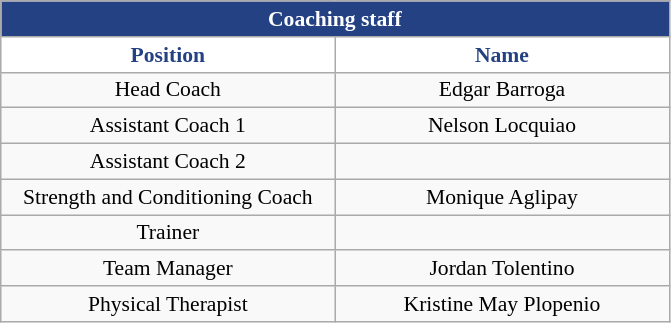<table class="wikitable sortable" style="font-size:90%; text-align:center;">
<tr>
<th colspan="5" style= "background:#244183; color:white; text-align: center"><strong>Coaching staff</strong></th>
</tr>
<tr align=center>
<th style="width:15em; background:white; color:#244183;">Position</th>
<th style="width:15em; background:white; color:#244183;">Name</th>
</tr>
<tr>
<td>Head Coach</td>
<td> Edgar Barroga</td>
</tr>
<tr>
<td>Assistant Coach 1</td>
<td> Nelson Locquiao</td>
</tr>
<tr>
<td>Assistant Coach 2</td>
<td></td>
</tr>
<tr>
<td>Strength and Conditioning Coach</td>
<td> Monique Aglipay</td>
</tr>
<tr>
<td>Trainer</td>
<td></td>
</tr>
<tr>
<td>Team Manager</td>
<td> Jordan Tolentino</td>
</tr>
<tr>
<td>Physical Therapist</td>
<td> Kristine May Plopenio</td>
</tr>
</table>
